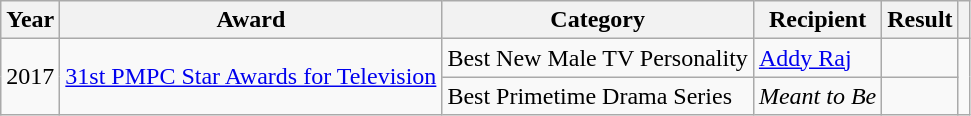<table class="wikitable">
<tr>
<th>Year</th>
<th>Award</th>
<th>Category</th>
<th>Recipient</th>
<th>Result</th>
<th></th>
</tr>
<tr>
<td rowspan=2>2017</td>
<td rowspan=2><a href='#'>31st PMPC Star Awards for Television</a></td>
<td>Best New Male TV Personality</td>
<td><a href='#'>Addy Raj</a></td>
<td></td>
<td rowspan=2></td>
</tr>
<tr>
<td>Best Primetime Drama Series</td>
<td><em>Meant to Be</em></td>
<td></td>
</tr>
</table>
